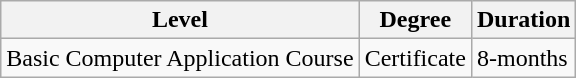<table class="wikitable">
<tr>
<th>Level</th>
<th>Degree</th>
<th>Duration</th>
</tr>
<tr>
<td>Basic Computer Application Course</td>
<td>Certificate</td>
<td>8-months</td>
</tr>
</table>
